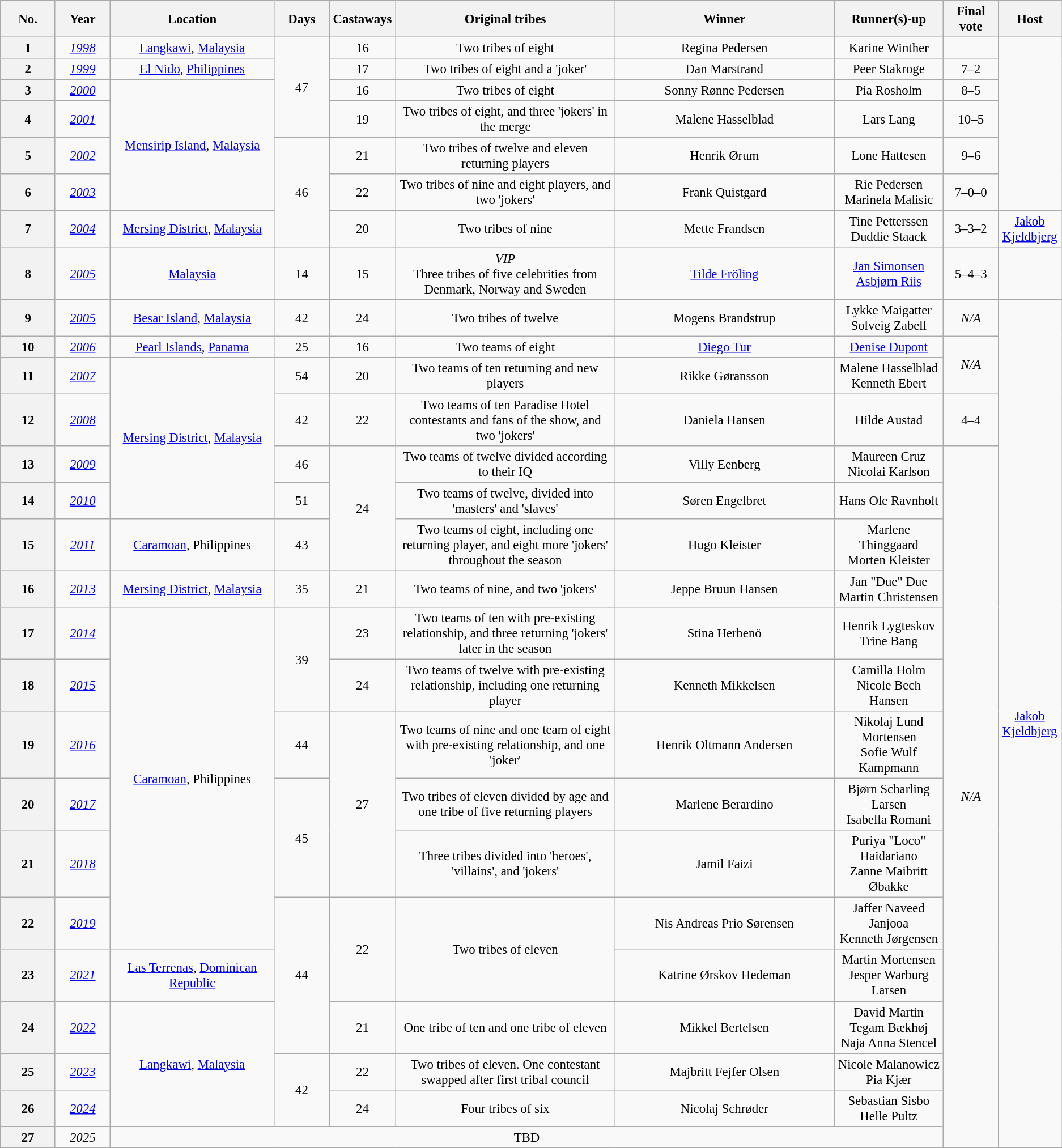<table class="wikitable mw-collapsible" style="font-size:95%; text-align:center">
<tr>
<th style="width:5%;">No.</th>
<th style="width:5%;">Year</th>
<th style="width:15%;">Location</th>
<th style="width:5%;">Days</th>
<th style="width:5%;">Castaways</th>
<th style="width:20%;">Original tribes</th>
<th style="width:20%;">Winner</th>
<th style="width:10%" ;">Runner(s)-up</th>
<th style="width:5%;">Final vote</th>
<th style="width:5%;">Host</th>
</tr>
<tr>
<th scope="row">1</th>
<td><a href='#'><em>1998</em></a></td>
<td><a href='#'>Langkawi</a>, <a href='#'>Malaysia</a></td>
<td rowspan="4">47</td>
<td>16</td>
<td>Two tribes of eight</td>
<td>Regina Pedersen</td>
<td>Karine Winther</td>
<td></td>
<td rowspan="6"></td>
</tr>
<tr>
<th scope="row">2</th>
<td><a href='#'><em>1999</em></a></td>
<td><a href='#'>El Nido</a>, <a href='#'>Philippines</a></td>
<td>17</td>
<td>Two tribes of eight and a 'joker'</td>
<td>Dan Marstrand</td>
<td>Peer Stakroge</td>
<td>7–2</td>
</tr>
<tr>
<th scope="row">3</th>
<td><a href='#'><em>2000</em></a></td>
<td rowspan="4"><a href='#'>Mensirip Island</a>, <a href='#'>Malaysia</a></td>
<td>16</td>
<td>Two tribes of eight</td>
<td>Sonny Rønne Pedersen</td>
<td>Pia Rosholm</td>
<td>8–5</td>
</tr>
<tr>
<th scope="row">4</th>
<td><a href='#'><em>2001</em></a></td>
<td>19</td>
<td>Two tribes of eight, and three 'jokers' in the merge</td>
<td>Malene Hasselblad</td>
<td>Lars Lang</td>
<td>10–5</td>
</tr>
<tr>
<th scope="row">5</th>
<td><a href='#'><em>2002</em></a></td>
<td rowspan="3">46</td>
<td>21</td>
<td>Two tribes of twelve and eleven returning players</td>
<td>Henrik Ørum</td>
<td>Lone Hattesen</td>
<td>9–6</td>
</tr>
<tr>
<th scope="row">6</th>
<td><a href='#'><em>2003</em></a></td>
<td>22</td>
<td>Two tribes of nine and eight players, and two 'jokers'</td>
<td>Frank Quistgard</td>
<td>Rie Pedersen<br>Marinela Malisic</td>
<td>7–0–0</td>
</tr>
<tr>
<th scope="row">7</th>
<td><a href='#'><em>2004</em></a></td>
<td><a href='#'>Mersing District</a>, <a href='#'>Malaysia</a></td>
<td>20</td>
<td>Two tribes of nine</td>
<td>Mette Frandsen</td>
<td>Tine Petterssen<br>Duddie Staack</td>
<td>3–3–2</td>
<td><a href='#'>Jakob Kjeldbjerg</a></td>
</tr>
<tr>
<th scope="row">8</th>
<td><a href='#'><em>2005</em></a></td>
<td><a href='#'>Malaysia</a></td>
<td>14</td>
<td>15</td>
<td><em>VIP</em><br>Three tribes of five celebrities from Denmark, Norway and Sweden</td>
<td><a href='#'>Tilde Fröling</a></td>
<td><a href='#'>Jan Simonsen</a><br> <a href='#'>Asbjørn Riis</a></td>
<td>5–4–3</td>
<td></td>
</tr>
<tr>
<th scope="row">9</th>
<td><em><a href='#'>2005</a></em></td>
<td><a href='#'>Besar Island</a>, <a href='#'>Malaysia</a></td>
<td>42</td>
<td>24</td>
<td>Two tribes of twelve</td>
<td>Mogens Brandstrup</td>
<td>Lykke Maigatter<br>Solveig Zabell</td>
<td><em>N/A</em></td>
<td rowspan="19"><a href='#'>Jakob Kjeldbjerg</a></td>
</tr>
<tr>
<th scope="row">10</th>
<td><a href='#'><em>2006</em></a></td>
<td><a href='#'>Pearl Islands</a>, <a href='#'>Panama</a></td>
<td>25</td>
<td>16</td>
<td>Two teams of eight</td>
<td><a href='#'>Diego Tur</a></td>
<td><a href='#'>Denise Dupont</a></td>
<td rowspan="2"><em>N/A</em></td>
</tr>
<tr>
<th scope="row">11</th>
<td><a href='#'><em>2007</em></a></td>
<td rowspan="4"><a href='#'>Mersing District</a>, <a href='#'>Malaysia</a></td>
<td>54</td>
<td>20</td>
<td>Two teams of ten returning and new players</td>
<td>Rikke Gøransson</td>
<td>Malene Hasselblad<br>Kenneth Ebert</td>
</tr>
<tr>
<th scope="row">12</th>
<td><a href='#'><em>2008</em></a></td>
<td>42</td>
<td>22</td>
<td>Two teams of ten Paradise Hotel contestants and fans of the show, and two 'jokers'</td>
<td>Daniela Hansen</td>
<td>Hilde Austad</td>
<td>4–4</td>
</tr>
<tr>
<th scope="row">13</th>
<td><a href='#'><em>2009</em></a></td>
<td>46</td>
<td rowspan="3">24</td>
<td>Two teams of twelve divided according to their IQ</td>
<td>Villy Eenberg</td>
<td>Maureen Cruz<br>Nicolai Karlson</td>
<td rowspan="15"><em>N/A</em></td>
</tr>
<tr>
<th scope="row">14</th>
<td><a href='#'><em>2010</em></a></td>
<td>51</td>
<td>Two teams of twelve, divided into 'masters' and 'slaves'</td>
<td>Søren Engelbret</td>
<td>Hans Ole Ravnholt</td>
</tr>
<tr>
<th scope="row">15</th>
<td><a href='#'><em>2011</em></a></td>
<td><a href='#'>Caramoan</a>, Philippines</td>
<td>43</td>
<td>Two teams of eight, including one returning player, and eight more 'jokers' throughout the season</td>
<td>Hugo Kleister</td>
<td>Marlene Thinggaard<br>Morten Kleister</td>
</tr>
<tr>
<th scope="row">16</th>
<td><a href='#'><em>2013</em></a></td>
<td><a href='#'>Mersing District</a>, <a href='#'>Malaysia</a></td>
<td>35</td>
<td>21</td>
<td>Two teams of nine, and two 'jokers'</td>
<td>Jeppe Bruun Hansen</td>
<td>Jan "Due" Due<br>Martin Christensen</td>
</tr>
<tr>
<th scope="row">17</th>
<td><a href='#'><em>2014</em></a></td>
<td rowspan="6"><a href='#'>Caramoan</a>, Philippines</td>
<td rowspan="2">39</td>
<td>23</td>
<td>Two teams of ten with pre-existing relationship, and three returning 'jokers' later in the season</td>
<td>Stina Herbenö</td>
<td>Henrik Lygteskov<br>Trine Bang</td>
</tr>
<tr>
<th scope="row">18</th>
<td><a href='#'><em>2015</em></a></td>
<td>24</td>
<td>Two teams of twelve with pre-existing relationship, including one returning player</td>
<td>Kenneth Mikkelsen</td>
<td>Camilla Holm<br>Nicole Bech Hansen</td>
</tr>
<tr>
<th scope="row">19</th>
<td><a href='#'><em>2016</em></a></td>
<td>44</td>
<td rowspan="3">27</td>
<td>Two teams of nine and one team of eight with pre-existing relationship, and one 'joker'</td>
<td>Henrik Oltmann Andersen</td>
<td>Nikolaj Lund Mortensen<br>Sofie Wulf Kampmann</td>
</tr>
<tr>
<th scope="row">20</th>
<td><a href='#'><em>2017</em></a></td>
<td rowspan="2">45</td>
<td>Two tribes of eleven divided by age and one tribe of five returning players</td>
<td>Marlene Berardino</td>
<td>Bjørn Scharling Larsen<br>Isabella Romani</td>
</tr>
<tr>
<th scope="row">21</th>
<td><a href='#'><em>2018</em></a></td>
<td>Three tribes divided into 'heroes', 'villains', and 'jokers'</td>
<td>Jamil Faizi</td>
<td>Puriya "Loco" Haidariano<br>Zanne Maibritt Øbakke</td>
</tr>
<tr>
<th scope="row">22</th>
<td><a href='#'><em>2019</em></a></td>
<td rowspan="3">44</td>
<td rowspan="2">22</td>
<td rowspan="2">Two tribes of eleven</td>
<td>Nis Andreas Prio Sørensen</td>
<td>Jaffer Naveed Janjooa<br>Kenneth Jørgensen</td>
</tr>
<tr>
<th scope="row">23</th>
<td><a href='#'><em>2021</em></a></td>
<td><a href='#'>Las Terrenas</a>, <a href='#'>Dominican Republic</a></td>
<td>Katrine Ørskov Hedeman</td>
<td>Martin Mortensen<br>Jesper Warburg Larsen</td>
</tr>
<tr>
<th scope="row">24</th>
<td><a href='#'><em>2022</em></a></td>
<td rowspan="3"><a href='#'>Langkawi</a>, <a href='#'>Malaysia</a></td>
<td>21</td>
<td>One tribe of ten and one tribe of eleven</td>
<td>Mikkel Bertelsen</td>
<td>David Martin Tegam Bækhøj<br>Naja Anna Stencel</td>
</tr>
<tr>
<th scope="row">25</th>
<td><a href='#'><em>2023</em></a></td>
<td rowspan="2">42</td>
<td>22</td>
<td>Two tribes of eleven. One contestant swapped after first tribal council</td>
<td>Majbritt Fejfer Olsen</td>
<td>Nicole Malanowicz<br>Pia Kjær</td>
</tr>
<tr>
<th scope="row">26</th>
<td><a href='#'><em>2024</em></a></td>
<td>24</td>
<td>Four tribes of six</td>
<td>Nicolaj Schrøder</td>
<td>Sebastian Sisbo<br>Helle Pultz</td>
</tr>
<tr>
<th scope="row">27</th>
<td><em>2025</em></td>
<td colspan="6">TBD</td>
</tr>
<tr>
</tr>
</table>
